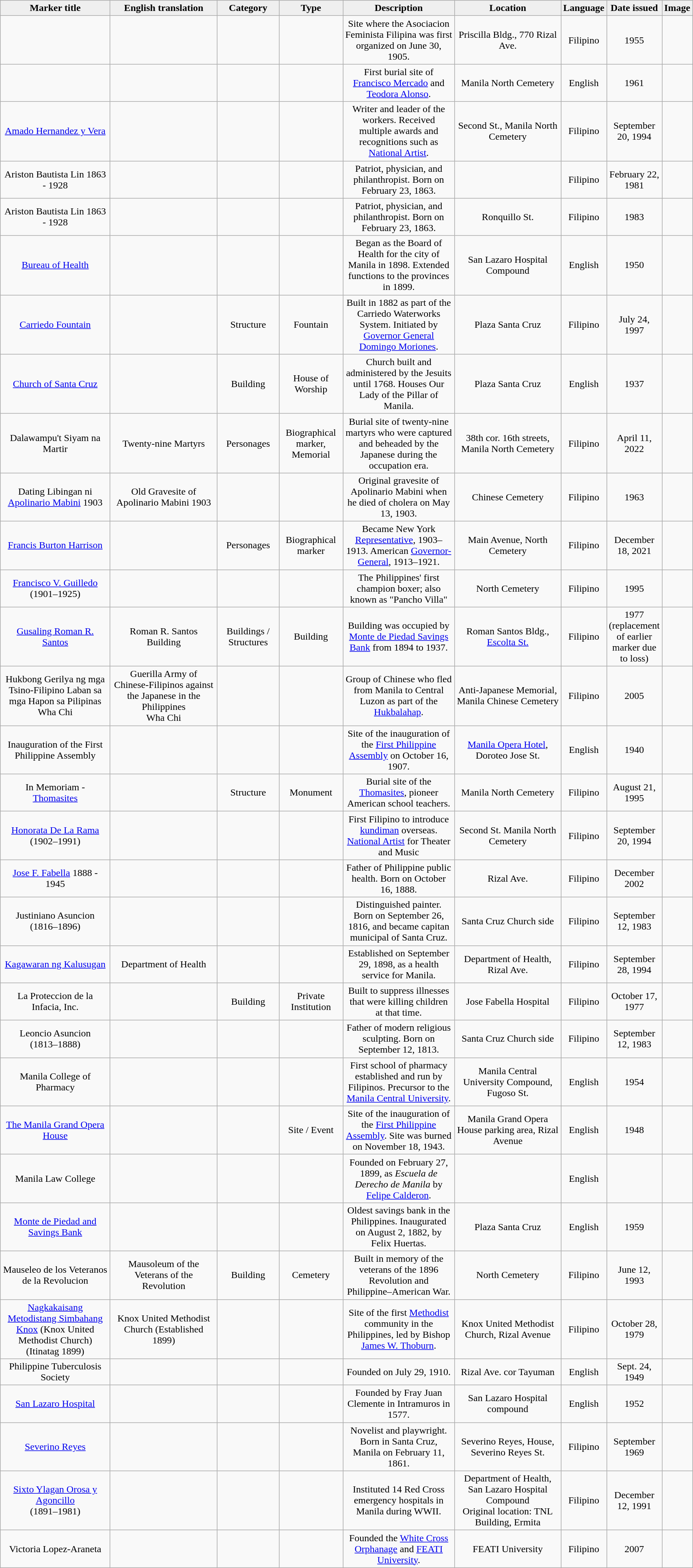<table class="wikitable" style="width:90%; text-align:center;">
<tr>
<th style="width:20%; background:#efefef;">Marker title</th>
<th style="width:20%; background:#efefef;">English translation</th>
<th style="width:10%; background:#efefef;">Category</th>
<th style="width:10%; background:#efefef;">Type</th>
<th style="width:20%; background:#efefef;">Description</th>
<th style="width:20%; background:#efefef;">Location</th>
<th style="width:10%; background:#efefef;">Language</th>
<th style="width:10%; background:#efefef;">Date issued</th>
<th style="width:10%; background:#efefef;">Image</th>
</tr>
<tr>
<td></td>
<td></td>
<td></td>
<td></td>
<td>Site where the Asociacion Feminista Filipina was first organized on June 30, 1905.</td>
<td>Priscilla Bldg., 770 Rizal Ave.</td>
<td>Filipino</td>
<td>1955</td>
<td></td>
</tr>
<tr>
<td></td>
<td></td>
<td></td>
<td></td>
<td>First burial site of <a href='#'>Francisco Mercado</a> and <a href='#'>Teodora Alonso</a>.</td>
<td>Manila North Cemetery</td>
<td>English</td>
<td>1961</td>
<td></td>
</tr>
<tr>
<td><a href='#'>Amado Hernandez y Vera</a></td>
<td></td>
<td></td>
<td></td>
<td>Writer and leader of the workers. Received multiple awards and recognitions such as <a href='#'>National Artist</a>.</td>
<td>Second St., Manila North Cemetery</td>
<td>Filipino</td>
<td>September 20, 1994</td>
<td></td>
</tr>
<tr>
<td>Ariston Bautista Lin 1863 - 1928</td>
<td></td>
<td></td>
<td></td>
<td>Patriot, physician, and philanthropist. Born on February 23, 1863.</td>
<td></td>
<td>Filipino</td>
<td>February 22, 1981</td>
<td></td>
</tr>
<tr>
<td>Ariston Bautista Lin 1863 - 1928</td>
<td></td>
<td></td>
<td></td>
<td>Patriot, physician, and philanthropist. Born on February 23, 1863.</td>
<td>Ronquillo St.</td>
<td>Filipino</td>
<td>1983</td>
<td><br></td>
</tr>
<tr>
<td><a href='#'>Bureau of Health</a></td>
<td></td>
<td></td>
<td></td>
<td>Began as the Board of Health for the city of Manila in 1898. Extended functions to the provinces in 1899.</td>
<td>San Lazaro Hospital Compound</td>
<td>English</td>
<td>1950</td>
<td></td>
</tr>
<tr>
<td><a href='#'>Carriedo Fountain</a></td>
<td></td>
<td>Structure</td>
<td>Fountain</td>
<td>Built in 1882 as part of the Carriedo Waterworks System. Initiated by <a href='#'>Governor General</a> <a href='#'>Domingo Moriones</a>.</td>
<td>Plaza Santa Cruz</td>
<td>Filipino</td>
<td>July 24, 1997</td>
<td></td>
</tr>
<tr>
<td><a href='#'>Church of Santa Cruz</a></td>
<td></td>
<td>Building</td>
<td>House of Worship</td>
<td>Church built and administered by the Jesuits until 1768. Houses Our Lady of the Pillar of Manila.</td>
<td>Plaza Santa Cruz</td>
<td>English</td>
<td>1937</td>
<td></td>
</tr>
<tr>
<td>Dalawampu't Siyam na Martir</td>
<td>Twenty-nine Martyrs</td>
<td>Personages</td>
<td>Biographical marker, Memorial</td>
<td>Burial site of twenty-nine martyrs who were captured and beheaded by the Japanese during the occupation era.</td>
<td>38th cor. 16th streets, Manila North Cemetery</td>
<td>Filipino</td>
<td>April 11, 2022</td>
<td></td>
</tr>
<tr>
<td>Dating Libingan ni <a href='#'>Apolinario Mabini</a> 1903</td>
<td>Old Gravesite of Apolinario Mabini 1903</td>
<td></td>
<td></td>
<td>Original gravesite of Apolinario Mabini when he died of cholera on May 13, 1903.</td>
<td>Chinese Cemetery</td>
<td>Filipino</td>
<td>1963</td>
<td></td>
</tr>
<tr>
<td><a href='#'>Francis Burton Harrison</a></td>
<td></td>
<td>Personages</td>
<td>Biographical marker</td>
<td>Became New York <a href='#'>Representative</a>, 1903–1913. American <a href='#'>Governor-General</a>, 1913–1921.</td>
<td>Main Avenue, North Cemetery</td>
<td>Filipino</td>
<td>December 18, 2021</td>
<td></td>
</tr>
<tr>
<td><a href='#'>Francisco V. Guilledo</a><br>(1901–1925)</td>
<td></td>
<td></td>
<td></td>
<td>The Philippines' first champion boxer; also known as "Pancho Villa"</td>
<td>North Cemetery</td>
<td>Filipino</td>
<td>1995</td>
<td></td>
</tr>
<tr>
<td><a href='#'>Gusaling Roman R. Santos</a></td>
<td>Roman R. Santos Building</td>
<td>Buildings / Structures</td>
<td>Building</td>
<td>Building was occupied by <a href='#'>Monte de Piedad Savings Bank</a> from 1894 to 1937.</td>
<td>Roman Santos Bldg., <a href='#'>Escolta St.</a></td>
<td>Filipino</td>
<td>1977 (replacement of earlier marker due to loss)</td>
<td></td>
</tr>
<tr>
<td>Hukbong Gerilya ng mga Tsino-Filipino Laban sa mga Hapon sa Pilipinas Wha Chi</td>
<td>Guerilla Army of Chinese-Filipinos against the Japanese in the Philippines<br>Wha Chi</td>
<td></td>
<td></td>
<td>Group of Chinese who fled from Manila to Central Luzon as part of the <a href='#'>Hukbalahap</a>.</td>
<td>Anti-Japanese Memorial, Manila Chinese Cemetery</td>
<td>Filipino</td>
<td>2005</td>
<td></td>
</tr>
<tr>
<td>Inauguration of the First Philippine Assembly</td>
<td></td>
<td></td>
<td></td>
<td>Site of the inauguration of the <a href='#'>First Philippine Assembly</a> on October 16, 1907.</td>
<td><a href='#'>Manila Opera Hotel</a>, Doroteo Jose St.</td>
<td>English</td>
<td>1940</td>
<td></td>
</tr>
<tr>
<td>In Memoriam - <a href='#'>Thomasites</a></td>
<td></td>
<td>Structure</td>
<td>Monument</td>
<td>Burial site of the <a href='#'>Thomasites</a>, pioneer American school teachers.</td>
<td>Manila North Cemetery</td>
<td>Filipino</td>
<td>August 21, 1995</td>
<td></td>
</tr>
<tr>
<td><a href='#'>Honorata De La Rama</a><br>(1902–1991)</td>
<td></td>
<td></td>
<td></td>
<td>First Filipino to introduce <a href='#'>kundiman</a> overseas. <a href='#'>National Artist</a> for Theater and Music</td>
<td>Second St. Manila North Cemetery</td>
<td>Filipino</td>
<td>September 20, 1994</td>
<td></td>
</tr>
<tr>
<td><a href='#'>Jose F. Fabella</a> 1888 - 1945</td>
<td></td>
<td></td>
<td></td>
<td>Father of Philippine public health. Born on October 16, 1888.</td>
<td>Rizal Ave.</td>
<td>Filipino</td>
<td>December 2002</td>
<td></td>
</tr>
<tr>
<td>Justiniano Asuncion<br> (1816–1896)</td>
<td></td>
<td></td>
<td></td>
<td>Distinguished painter. Born on September 26, 1816, and became capitan municipal of Santa Cruz.</td>
<td>Santa Cruz Church side</td>
<td>Filipino</td>
<td>September 12, 1983</td>
<td></td>
</tr>
<tr>
<td><a href='#'>Kagawaran ng Kalusugan</a></td>
<td>Department of Health</td>
<td></td>
<td></td>
<td>Established on September 29, 1898, as a health service for Manila.</td>
<td>Department of Health, Rizal Ave.</td>
<td>Filipino</td>
<td>September 28, 1994</td>
<td></td>
</tr>
<tr>
<td>La Proteccion de la Infacia, Inc.</td>
<td></td>
<td>Building</td>
<td>Private Institution</td>
<td>Built to suppress illnesses that were killing children at that time.</td>
<td>Jose Fabella Hospital</td>
<td>Filipino</td>
<td>October 17, 1977</td>
<td></td>
</tr>
<tr>
<td>Leoncio Asuncion<br> (1813–1888)</td>
<td></td>
<td></td>
<td></td>
<td>Father of modern religious sculpting. Born on September 12, 1813.</td>
<td>Santa Cruz Church side</td>
<td>Filipino</td>
<td>September 12, 1983</td>
<td></td>
</tr>
<tr>
<td>Manila College of Pharmacy</td>
<td></td>
<td></td>
<td></td>
<td>First school of pharmacy established and run by Filipinos. Precursor to the <a href='#'>Manila Central University</a>.</td>
<td>Manila Central University Compound, Fugoso St.</td>
<td>English</td>
<td>1954</td>
<td></td>
</tr>
<tr>
<td><a href='#'>The Manila Grand Opera House</a></td>
<td></td>
<td></td>
<td>Site / Event</td>
<td>Site of the inauguration of the <a href='#'>First Philippine Assembly</a>. Site was burned on November 18, 1943.</td>
<td>Manila Grand Opera House parking area, Rizal Avenue</td>
<td>English</td>
<td>1948</td>
<td></td>
</tr>
<tr>
<td>Manila Law College</td>
<td></td>
<td></td>
<td></td>
<td>Founded on February 27, 1899, as <em>Escuela de Derecho de Manila</em> by <a href='#'>Felipe Calderon</a>.</td>
<td></td>
<td>English</td>
<td></td>
<td></td>
</tr>
<tr>
<td><a href='#'>Monte de Piedad and Savings Bank</a></td>
<td></td>
<td></td>
<td></td>
<td>Oldest savings bank in the Philippines. Inaugurated on August 2, 1882, by Felix Huertas.</td>
<td>Plaza Santa Cruz</td>
<td>English</td>
<td>1959</td>
<td></td>
</tr>
<tr>
<td>Mauseleo de los Veteranos de la Revolucion</td>
<td>Mausoleum of the Veterans of the Revolution</td>
<td>Building</td>
<td>Cemetery</td>
<td>Built in memory of the veterans of the 1896 Revolution and Philippine–American War.</td>
<td>North Cemetery</td>
<td>Filipino</td>
<td>June 12, 1993</td>
<td></td>
</tr>
<tr>
<td><a href='#'>Nagkakaisang Metodistang Simbahang Knox</a> (Knox United Methodist Church) (Itinatag 1899)</td>
<td>Knox United Methodist Church (Established 1899)</td>
<td></td>
<td></td>
<td>Site of the first <a href='#'>Methodist</a> community in the Philippines, led by Bishop <a href='#'>James W. Thoburn</a>.</td>
<td>Knox United Methodist Church, Rizal Avenue</td>
<td>Filipino</td>
<td>October 28, 1979</td>
<td></td>
</tr>
<tr>
<td>Philippine Tuberculosis Society</td>
<td></td>
<td></td>
<td></td>
<td>Founded on July 29, 1910.</td>
<td>Rizal Ave. cor Tayuman</td>
<td>English</td>
<td>Sept. 24, 1949</td>
<td></td>
</tr>
<tr>
<td><a href='#'>San Lazaro Hospital</a></td>
<td></td>
<td></td>
<td></td>
<td>Founded by Fray Juan Clemente in Intramuros in 1577.</td>
<td>San Lazaro Hospital compound</td>
<td>English</td>
<td>1952</td>
<td></td>
</tr>
<tr>
<td><a href='#'>Severino Reyes</a></td>
<td></td>
<td></td>
<td></td>
<td>Novelist and playwright. Born in Santa Cruz, Manila on February 11, 1861.</td>
<td>Severino Reyes, House, Severino Reyes St.</td>
<td>Filipino</td>
<td>September 1969</td>
<td></td>
</tr>
<tr>
<td><a href='#'>Sixto Ylagan Orosa y Agoncillo</a><br>(1891–1981)</td>
<td></td>
<td></td>
<td></td>
<td>Instituted 14 Red Cross emergency hospitals in Manila during WWII.</td>
<td>Department of Health, San Lazaro Hospital Compound<br>Original location: TNL Building, Ermita</td>
<td>Filipino</td>
<td>December 12, 1991</td>
<td></td>
</tr>
<tr>
<td>Victoria Lopez-Araneta</td>
<td></td>
<td></td>
<td></td>
<td>Founded the <a href='#'>White Cross Orphanage</a> and <a href='#'>FEATI University</a>.</td>
<td>FEATI University</td>
<td>Filipino</td>
<td>2007</td>
<td></td>
</tr>
</table>
